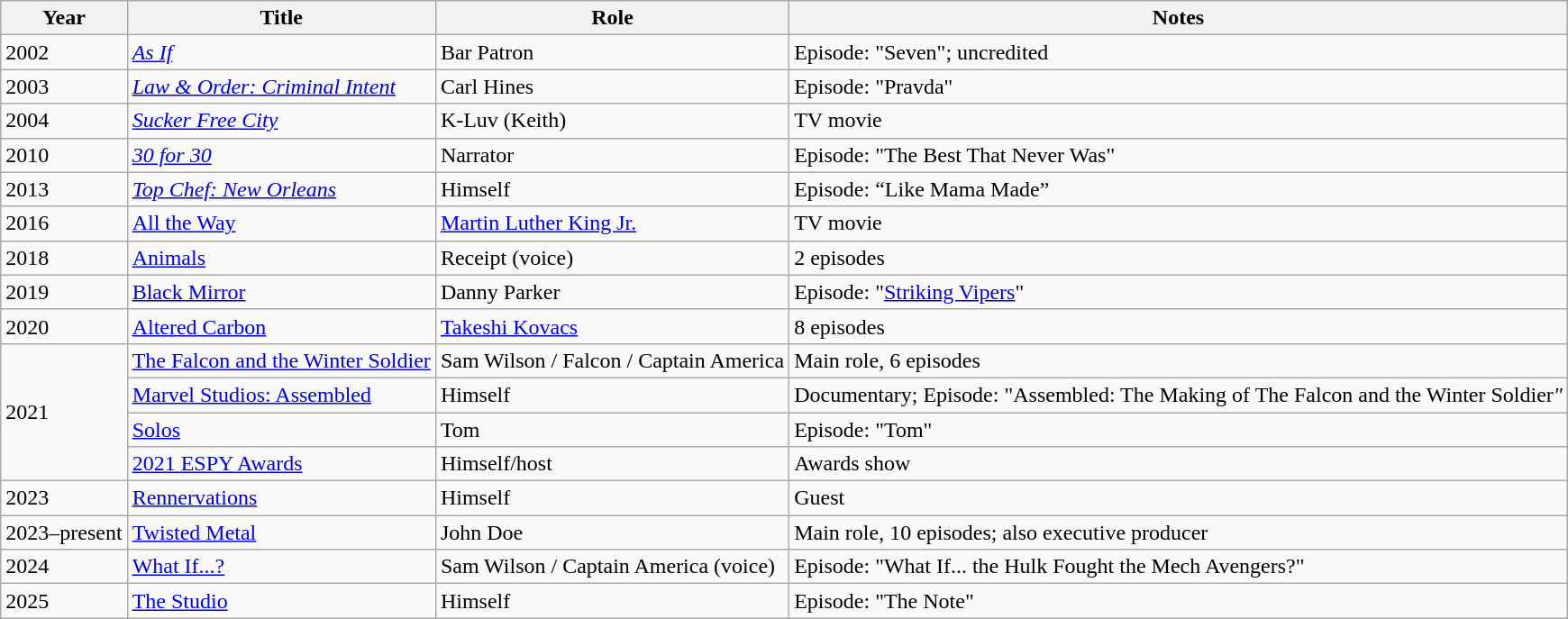<table class="wikitable sortable">
<tr>
<th>Year</th>
<th>Title</th>
<th>Role</th>
<th class="unsortable">Notes</th>
</tr>
<tr>
<td>2002</td>
<td><em><a href='#'>As If</a></em></td>
<td>Bar Patron</td>
<td>Episode: "Seven"; uncredited</td>
</tr>
<tr>
<td>2003</td>
<td><em><a href='#'>Law & Order: Criminal Intent</a></em></td>
<td>Carl Hines</td>
<td>Episode: "Pravda"</td>
</tr>
<tr>
<td>2004</td>
<td><em><a href='#'>Sucker Free City</a></em></td>
<td>K-Luv (Keith)</td>
<td>TV movie</td>
</tr>
<tr>
<td>2010</td>
<td><em><a href='#'>30 for 30</a></em></td>
<td>Narrator</td>
<td>Episode: "The Best That Never Was"</td>
</tr>
<tr>
<td>2013</td>
<td><em><a href='#'>Top Chef: New Orleans</a></td>
<td>Himself</td>
<td>Episode: “Like Mama Made”</td>
</tr>
<tr>
<td>2016</td>
<td></em><a href='#'>All the Way</a><em></td>
<td><a href='#'>Martin Luther King Jr.</a></td>
<td>TV movie</td>
</tr>
<tr>
<td>2018</td>
<td></em><a href='#'>Animals</a><em></td>
<td>Receipt (voice)</td>
<td>2 episodes</td>
</tr>
<tr>
<td>2019</td>
<td></em><a href='#'>Black Mirror</a><em></td>
<td>Danny Parker</td>
<td>Episode: "<a href='#'>Striking Vipers</a>"</td>
</tr>
<tr>
<td>2020</td>
<td></em><a href='#'>Altered Carbon</a><em></td>
<td><a href='#'>Takeshi Kovacs</a></td>
<td>8 episodes</td>
</tr>
<tr>
<td rowspan="4">2021</td>
<td></em><a href='#'>The Falcon and the Winter Soldier</a><em></td>
<td>Sam Wilson / Falcon / Captain America</td>
<td>Main role, 6 episodes</td>
</tr>
<tr>
<td></em><a href='#'>Marvel Studios: Assembled</a><em></td>
<td>Himself</td>
<td>Documentary; Episode: "Assembled: The Making of </em>The Falcon and the Winter Soldier<em>"</td>
</tr>
<tr>
<td></em><a href='#'>Solos</a><em></td>
<td>Tom</td>
<td>Episode: "Tom"</td>
</tr>
<tr>
<td></em><a href='#'>2021 ESPY Awards</a><em></td>
<td>Himself/host</td>
<td>Awards show</td>
</tr>
<tr>
<td>2023</td>
<td></em><a href='#'>Rennervations</a><em></td>
<td>Himself</td>
<td>Guest</td>
</tr>
<tr>
<td>2023–present</td>
<td></em><a href='#'>Twisted Metal</a><em></td>
<td>John Doe</td>
<td>Main role, 10 episodes; also executive producer</td>
</tr>
<tr>
<td>2024</td>
<td></em><a href='#'>What If...?</a><em></td>
<td>Sam Wilson / Captain America (voice)</td>
<td>Episode: "What If... the Hulk Fought the Mech Avengers?"</td>
</tr>
<tr>
<td>2025</td>
<td></em><a href='#'>The Studio</a><em></td>
<td>Himself</td>
<td>Episode: "The Note"</td>
</tr>
</table>
